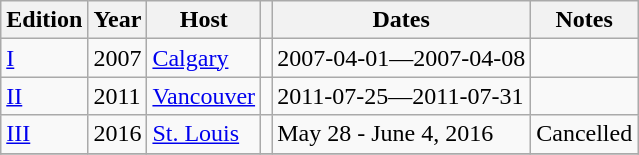<table class=wikitable>
<tr>
<th>Edition</th>
<th>Year</th>
<th>Host</th>
<th></th>
<th>Dates</th>
<th>Notes</th>
</tr>
<tr>
<td><a href='#'>I</a></td>
<td>2007</td>
<td><a href='#'>Calgary</a></td>
<td></td>
<td>2007-04-01—2007-04-08</td>
<td></td>
</tr>
<tr>
<td><a href='#'>II</a></td>
<td>2011</td>
<td><a href='#'>Vancouver</a></td>
<td></td>
<td>2011-07-25—2011-07-31</td>
<td></td>
</tr>
<tr>
<td><a href='#'>III</a></td>
<td>2016</td>
<td><a href='#'>St. Louis</a></td>
<td></td>
<td>May 28 - June 4, 2016</td>
<td>Cancelled</td>
</tr>
<tr>
</tr>
</table>
